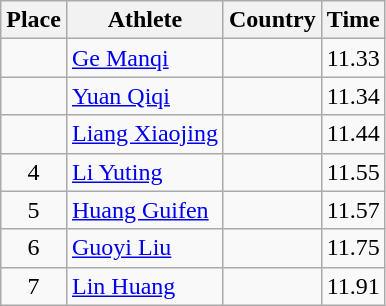<table class="wikitable">
<tr>
<th>Place</th>
<th>Athlete</th>
<th>Country</th>
<th>Time</th>
</tr>
<tr>
<td align=center></td>
<td><a href='#'>Ge Manqi</a></td>
<td></td>
<td>11.33</td>
</tr>
<tr>
<td align=center></td>
<td><a href='#'>Yuan Qiqi</a></td>
<td></td>
<td>11.34</td>
</tr>
<tr>
<td align=center></td>
<td><a href='#'>Liang Xiaojing</a></td>
<td></td>
<td>11.44</td>
</tr>
<tr>
<td align=center>4</td>
<td><a href='#'>Li Yuting</a></td>
<td></td>
<td>11.55</td>
</tr>
<tr>
<td align=center>5</td>
<td><a href='#'>Huang Guifen</a></td>
<td></td>
<td>11.57</td>
</tr>
<tr>
<td align=center>6</td>
<td><a href='#'>Guoyi Liu</a></td>
<td></td>
<td>11.75</td>
</tr>
<tr>
<td align=center>7</td>
<td><a href='#'>Lin Huang</a></td>
<td></td>
<td>11.91</td>
</tr>
</table>
